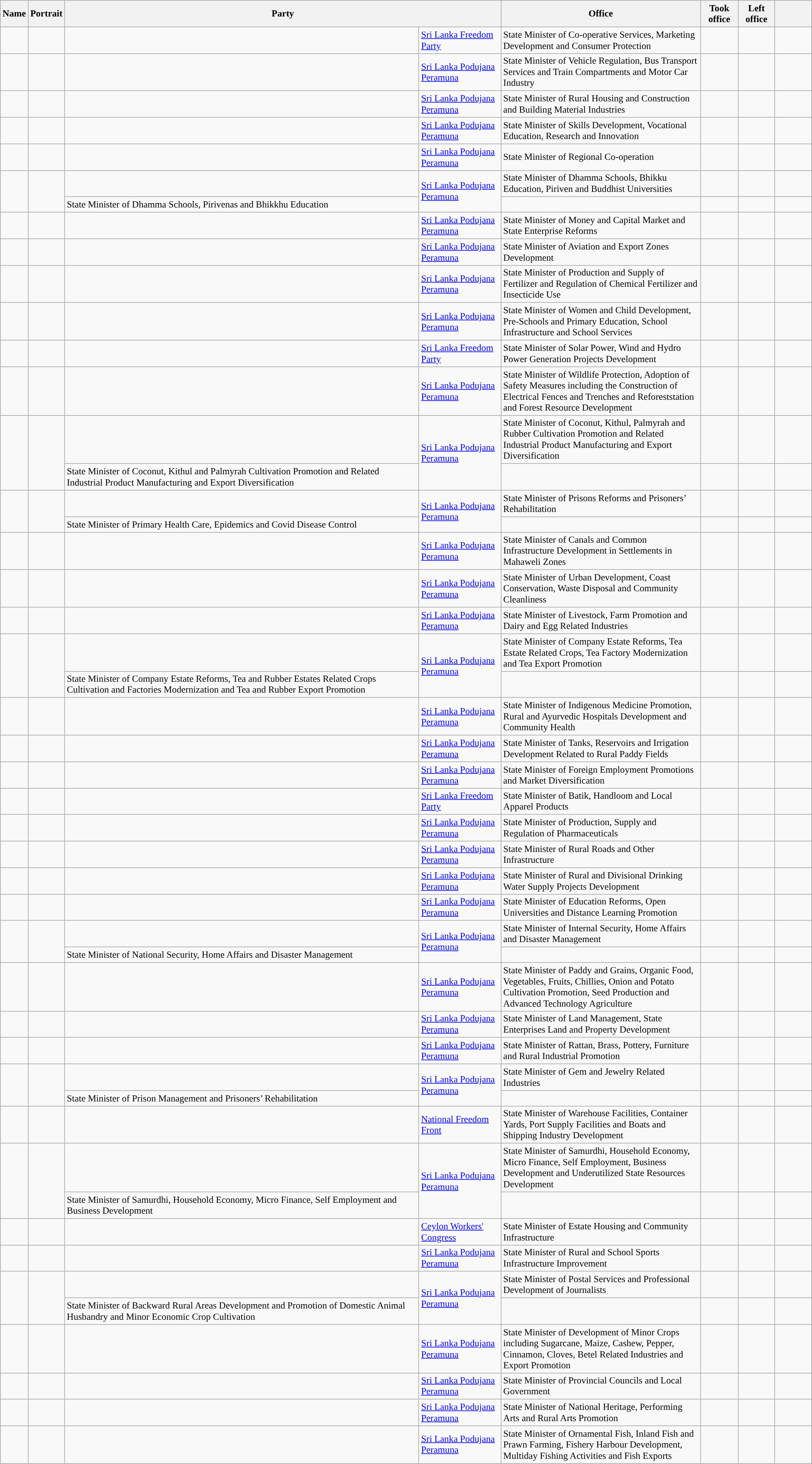<table class="wikitable plainrowheaders sortable" style="font-size:90%; text-align:left;">
<tr>
<th scope=col>Name</th>
<th scope=col class=unsortable>Portrait</th>
<th scope=col colspan="2">Party</th>
<th scope=col width=300px>Office</th>
<th scope=col>Took office</th>
<th scope=col>Left office</th>
<th scope=col width=50px class=unsortable></th>
</tr>
<tr>
<td></td>
<td align=center></td>
<td !align="center" style="background:"></td>
<td><a href='#'>Sri Lanka Freedom Party</a></td>
<td>State Minister of Co-operative Services, Marketing Development and Consumer Protection</td>
<td align=center></td>
<td align=center></td>
<td align=center></td>
</tr>
<tr>
<td></td>
<td align=center></td>
<td !align="center" style="background:"></td>
<td><a href='#'>Sri Lanka Podujana Peramuna</a></td>
<td>State Minister of Vehicle Regulation, Bus Transport Services and Train Compartments and Motor Car Industry</td>
<td align=center></td>
<td align=center></td>
<td align=center></td>
</tr>
<tr>
<td></td>
<td align=center></td>
<td !align="center" style="background:"></td>
<td><a href='#'>Sri Lanka Podujana Peramuna</a></td>
<td>State Minister of Rural Housing and Construction and Building Material Industries</td>
<td align=center></td>
<td align=center></td>
<td align=center></td>
</tr>
<tr>
<td></td>
<td align=center></td>
<td !align="center" style="background:"></td>
<td><a href='#'>Sri Lanka Podujana Peramuna</a></td>
<td>State Minister of Skills Development, Vocational Education, Research and Innovation</td>
<td align=center></td>
<td align=center></td>
<td align=center></td>
</tr>
<tr>
<td></td>
<td align=center></td>
<td !align="center" style="background:"></td>
<td><a href='#'>Sri Lanka Podujana Peramuna</a></td>
<td>State Minister of Regional Co-operation</td>
<td align=center></td>
<td align=center></td>
<td align=center></td>
</tr>
<tr>
<td rowspan=2></td>
<td align=center rowspan=2></td>
<td !align="center" style="background:"></td>
<td rowspan=2><a href='#'>Sri Lanka Podujana Peramuna</a></td>
<td>State Minister of Dhamma Schools, Bhikku Education, Piriven and Buddhist Universities</td>
<td align=center></td>
<td align=center></td>
<td align=center></td>
</tr>
<tr>
<td>State Minister of Dhamma Schools, Pirivenas and Bhikkhu Education</td>
<td align=center></td>
<td align=center></td>
<td align=center></td>
</tr>
<tr>
<td></td>
<td align=center></td>
<td !align="center" style="background:"></td>
<td><a href='#'>Sri Lanka Podujana Peramuna</a></td>
<td>State Minister of Money and Capital Market and State Enterprise Reforms</td>
<td align=center></td>
<td align=center></td>
<td align=center></td>
</tr>
<tr>
<td></td>
<td align=center></td>
<td !align="center" style="background:"></td>
<td><a href='#'>Sri Lanka Podujana Peramuna</a></td>
<td>State Minister of Aviation and Export Zones Development</td>
<td align=center></td>
<td align=center></td>
<td align=center></td>
</tr>
<tr>
<td></td>
<td align=center></td>
<td !align="center" style="background:"></td>
<td><a href='#'>Sri Lanka Podujana Peramuna</a></td>
<td>State Minister of Production and Supply of Fertilizer and Regulation of Chemical Fertilizer and Insecticide Use</td>
<td align=center></td>
<td align=center></td>
<td align=center></td>
</tr>
<tr>
<td></td>
<td align=center></td>
<td !align="center" style="background:"></td>
<td><a href='#'>Sri Lanka Podujana Peramuna</a></td>
<td>State Minister of Women and Child Development, Pre-Schools and Primary Education, School Infrastructure and School Services</td>
<td align=center></td>
<td align=center></td>
<td align=center></td>
</tr>
<tr>
<td></td>
<td align=center></td>
<td !align="center" style="background:"></td>
<td><a href='#'>Sri Lanka Freedom Party</a></td>
<td>State Minister of Solar Power, Wind and Hydro Power Generation Projects Development</td>
<td align=center></td>
<td align=center></td>
<td align=center></td>
</tr>
<tr>
<td></td>
<td align=center></td>
<td !align="center" style="background:"></td>
<td><a href='#'>Sri Lanka Podujana Peramuna</a></td>
<td>State Minister of Wildlife Protection, Adoption of Safety Measures including the Construction of Electrical Fences and Trenches and Reforeststation and Forest Resource Development</td>
<td align=center></td>
<td align=center></td>
<td align=center></td>
</tr>
<tr>
<td rowspan=2></td>
<td align=center rowspan=2></td>
<td !align="center" style="background:"></td>
<td rowspan=2><a href='#'>Sri Lanka Podujana Peramuna</a></td>
<td>State Minister of Coconut, Kithul, Palmyrah and Rubber Cultivation Promotion and Related Industrial Product Manufacturing and Export Diversification</td>
<td align=center></td>
<td align=center></td>
<td align=center></td>
</tr>
<tr>
<td>State Minister of Coconut, Kithul and Palmyrah Cultivation Promotion and Related Industrial Product Manufacturing and Export Diversification</td>
<td align=center></td>
<td align=center></td>
<td align=center></td>
</tr>
<tr>
<td rowspan=2></td>
<td align=center rowspan=2></td>
<td !align="center" style="background:"></td>
<td rowspan=2><a href='#'>Sri Lanka Podujana Peramuna</a></td>
<td>State Minister of Prisons Reforms and Prisoners’ Rehabilitation</td>
<td align=center></td>
<td align=center></td>
<td align=center></td>
</tr>
<tr>
<td>State Minister of Primary Health Care, Epidemics and Covid Disease Control</td>
<td align=center></td>
<td align=center></td>
<td align=center></td>
</tr>
<tr>
<td></td>
<td align=center></td>
<td !align="center" style="background:"></td>
<td><a href='#'>Sri Lanka Podujana Peramuna</a></td>
<td>State Minister of Canals and Common Infrastructure Development in Settlements in Mahaweli Zones</td>
<td align=center></td>
<td align=center></td>
<td align=center></td>
</tr>
<tr>
<td></td>
<td align=center></td>
<td !align="center" style="background:"></td>
<td><a href='#'>Sri Lanka Podujana Peramuna</a></td>
<td>State Minister of Urban Development, Coast Conservation, Waste Disposal and Community Cleanliness</td>
<td align=center></td>
<td align=center></td>
<td align=center></td>
</tr>
<tr>
<td></td>
<td align=center></td>
<td !align="center" style="background:"></td>
<td><a href='#'>Sri Lanka Podujana Peramuna</a></td>
<td>State Minister of Livestock, Farm Promotion and Dairy and Egg Related Industries</td>
<td align=center></td>
<td align=center></td>
<td align=center></td>
</tr>
<tr>
<td rowspan=2></td>
<td align=center rowspan=2></td>
<td !align="center" style="background:"></td>
<td rowspan=2><a href='#'>Sri Lanka Podujana Peramuna</a></td>
<td>State Minister of Company Estate Reforms, Tea Estate Related Crops, Tea Factory Modernization and Tea Export Promotion</td>
<td align=center></td>
<td align=center></td>
<td align=center></td>
</tr>
<tr>
<td>State Minister of Company Estate Reforms, Tea and Rubber Estates Related Crops Cultivation and Factories Modernization and Tea and Rubber Export Promotion</td>
<td align=center></td>
<td align=center></td>
<td align=center></td>
</tr>
<tr>
<td></td>
<td align=center></td>
<td !align="center" style="background:"></td>
<td><a href='#'>Sri Lanka Podujana Peramuna</a></td>
<td>State Minister of Indigenous Medicine Promotion, Rural and Ayurvedic Hospitals Development and Community Health</td>
<td align=center></td>
<td align=center></td>
<td align=center></td>
</tr>
<tr>
<td></td>
<td align=center></td>
<td !align="center" style="background:"></td>
<td><a href='#'>Sri Lanka Podujana Peramuna</a></td>
<td>State Minister of Tanks, Reservoirs and Irrigation Development Related to Rural Paddy Fields</td>
<td align=center></td>
<td align=center></td>
<td align=center></td>
</tr>
<tr>
<td></td>
<td align=center></td>
<td !align="center" style="background:"></td>
<td><a href='#'>Sri Lanka Podujana Peramuna</a></td>
<td>State Minister of Foreign Employment Promotions and Market Diversification</td>
<td align=center></td>
<td align=center></td>
<td align=center></td>
</tr>
<tr>
<td></td>
<td align=center></td>
<td !align="center" style="background:"></td>
<td><a href='#'>Sri Lanka Freedom Party</a></td>
<td>State Minister of Batik, Handloom and Local Apparel Products</td>
<td align=center></td>
<td align=center></td>
<td align=center></td>
</tr>
<tr>
<td></td>
<td align=center></td>
<td !align="center" style="background:"></td>
<td><a href='#'>Sri Lanka Podujana Peramuna</a></td>
<td>State Minister of Production, Supply and Regulation of Pharmaceuticals</td>
<td align=center></td>
<td align=center></td>
<td align=center></td>
</tr>
<tr>
<td></td>
<td align=center></td>
<td !align="center" style="background:"></td>
<td><a href='#'>Sri Lanka Podujana Peramuna</a></td>
<td>State Minister of Rural Roads and Other Infrastructure</td>
<td align=center></td>
<td align=center></td>
<td align=center></td>
</tr>
<tr>
<td></td>
<td align=center></td>
<td !align="center" style="background:"></td>
<td><a href='#'>Sri Lanka Podujana Peramuna</a></td>
<td>State Minister of Rural and Divisional Drinking Water Supply Projects Development</td>
<td align=center></td>
<td align=center></td>
<td align=center></td>
</tr>
<tr>
<td></td>
<td align=center></td>
<td !align="center" style="background:"></td>
<td><a href='#'>Sri Lanka Podujana Peramuna</a></td>
<td>State Minister of Education Reforms, Open Universities and Distance Learning Promotion</td>
<td align=center></td>
<td align=center></td>
<td align=center></td>
</tr>
<tr>
<td rowspan=2></td>
<td align=center rowspan=2></td>
<td !align="center" style="background:"></td>
<td rowspan=2><a href='#'>Sri Lanka Podujana Peramuna</a></td>
<td>State Minister of Internal Security, Home Affairs and Disaster Management</td>
<td align=center></td>
<td align=center></td>
<td align=center></td>
</tr>
<tr>
<td>State Minister of National Security, Home Affairs and Disaster Management</td>
<td align=center></td>
<td align=center></td>
<td align=center></td>
</tr>
<tr>
<td></td>
<td align=center></td>
<td !align="center" style="background:"></td>
<td><a href='#'>Sri Lanka Podujana Peramuna</a></td>
<td>State Minister of Paddy and Grains, Organic Food, Vegetables, Fruits, Chillies, Onion and Potato Cultivation Promotion, Seed Production and Advanced Technology Agriculture</td>
<td align=center></td>
<td align=center></td>
<td align=center></td>
</tr>
<tr>
<td></td>
<td align=center></td>
<td !align="center" style="background:"></td>
<td><a href='#'>Sri Lanka Podujana Peramuna</a></td>
<td>State Minister of Land Management, State Enterprises Land and Property Development</td>
<td align=center></td>
<td align=center></td>
<td align=center></td>
</tr>
<tr>
<td></td>
<td align=center></td>
<td !align="center" style="background:"></td>
<td><a href='#'>Sri Lanka Podujana Peramuna</a></td>
<td>State Minister of Rattan, Brass, Pottery, Furniture and Rural Industrial Promotion</td>
<td align=center></td>
<td align=center></td>
<td align=center></td>
</tr>
<tr>
<td rowspan=2></td>
<td align=center rowspan=2></td>
<td !align="center" style="background:"></td>
<td rowspan=2><a href='#'>Sri Lanka Podujana Peramuna</a></td>
<td>State Minister of Gem and Jewelry Related Industries</td>
<td align=center></td>
<td align=center></td>
<td align=center></td>
</tr>
<tr>
<td>State Minister of Prison Management and Prisoners’ Rehabilitation</td>
<td align=center></td>
<td align=center></td>
<td align=center></td>
</tr>
<tr>
<td></td>
<td align=center></td>
<td !align="center" style="background:"></td>
<td><a href='#'>National Freedom Front</a></td>
<td>State Minister of Warehouse Facilities, Container Yards, Port Supply Facilities and Boats and Shipping Industry Development</td>
<td align=center></td>
<td align=center></td>
<td align=center></td>
</tr>
<tr>
<td rowspan=2></td>
<td align=center rowspan=2></td>
<td !align="center" style="background:"></td>
<td rowspan=2><a href='#'>Sri Lanka Podujana Peramuna</a></td>
<td>State Minister of Samurdhi, Household Economy, Micro Finance, Self Employment, Business Development and Underutilized State Resources Development</td>
<td align=center></td>
<td align=center></td>
<td align=center></td>
</tr>
<tr>
<td>State Minister of Samurdhi, Household Economy, Micro Finance, Self Employment and Business Development</td>
<td align=center></td>
<td align=center></td>
<td align=center></td>
</tr>
<tr>
<td></td>
<td align=center></td>
<td !align="center" style="background:"></td>
<td><a href='#'>Ceylon Workers' Congress</a></td>
<td>State Minister of Estate Housing and Community Infrastructure</td>
<td align=center></td>
<td align=center></td>
<td align=center></td>
</tr>
<tr>
<td></td>
<td align=center></td>
<td !align="center" style="background:"></td>
<td><a href='#'>Sri Lanka Podujana Peramuna</a></td>
<td>State Minister of Rural and School Sports Infrastructure Improvement</td>
<td align=center></td>
<td align=center></td>
<td align=center></td>
</tr>
<tr>
<td rowspan=2></td>
<td align=center rowspan=2></td>
<td !align="center" style="background:"></td>
<td rowspan=2><a href='#'>Sri Lanka Podujana Peramuna</a></td>
<td>State Minister of Postal Services and Professional Development of Journalists</td>
<td align=center></td>
<td align=center></td>
<td align=center></td>
</tr>
<tr>
<td>State Minister of Backward Rural Areas Development and Promotion of Domestic Animal Husbandry and Minor Economic Crop Cultivation</td>
<td align=center></td>
<td align=center></td>
<td align=center></td>
</tr>
<tr>
<td></td>
<td align=center></td>
<td !align="center" style="background:"></td>
<td><a href='#'>Sri Lanka Podujana Peramuna</a></td>
<td>State Minister of Development of Minor Crops including Sugarcane, Maize, Cashew, Pepper, Cinnamon, Cloves, Betel Related Industries and Export Promotion</td>
<td align=center></td>
<td align=center></td>
<td align=center></td>
</tr>
<tr>
<td></td>
<td align=center></td>
<td !align="center" style="background:"></td>
<td><a href='#'>Sri Lanka Podujana Peramuna</a></td>
<td>State Minister of Provincial Councils and Local Government</td>
<td align=center></td>
<td align=center></td>
<td align=center></td>
</tr>
<tr>
<td></td>
<td align=center></td>
<td !align="center" style="background:"></td>
<td><a href='#'>Sri Lanka Podujana Peramuna</a></td>
<td>State Minister of National Heritage, Performing Arts and Rural Arts Promotion</td>
<td align=center></td>
<td align=center></td>
<td align=center></td>
</tr>
<tr>
<td></td>
<td align=center></td>
<td !align="center" style="background:"></td>
<td><a href='#'>Sri Lanka Podujana Peramuna</a></td>
<td>State Minister of Ornamental Fish, Inland Fish and Prawn Farming, Fishery Harbour Development, Multiday Fishing Activities and Fish Exports</td>
<td align=center></td>
<td align=center></td>
<td align=center></td>
</tr>
</table>
